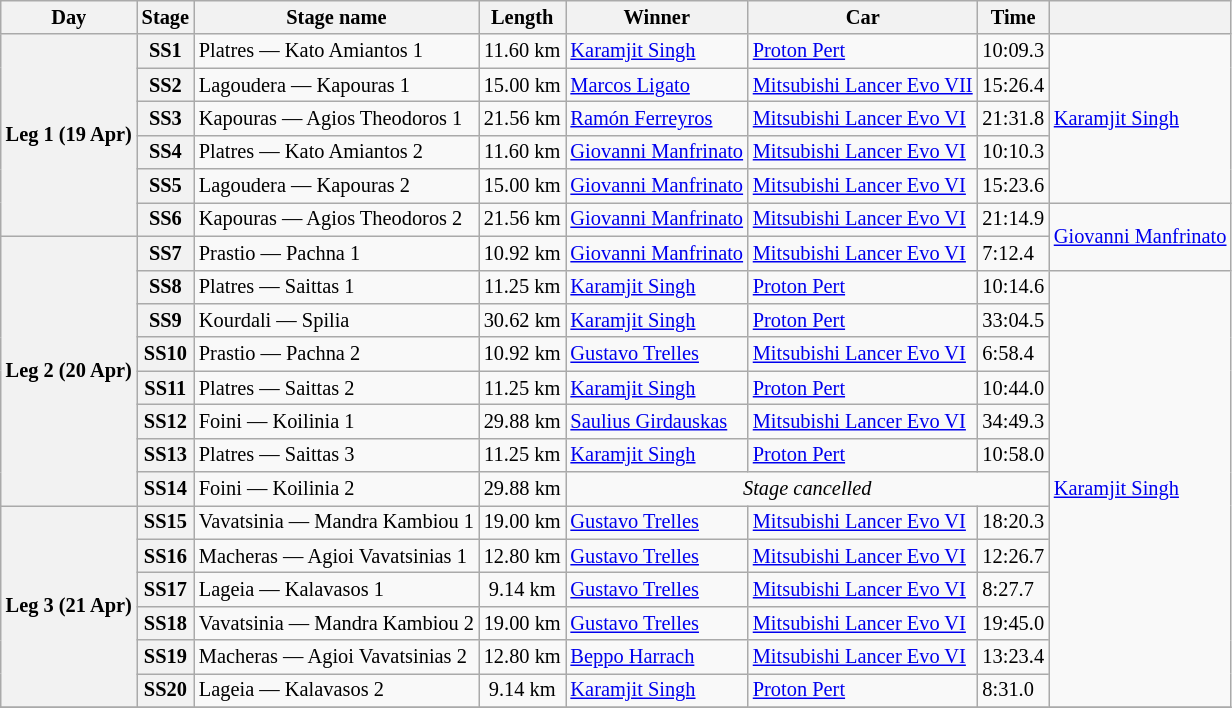<table class="wikitable" style="font-size: 85%;">
<tr>
<th>Day</th>
<th>Stage</th>
<th>Stage name</th>
<th>Length</th>
<th>Winner</th>
<th>Car</th>
<th>Time</th>
<th></th>
</tr>
<tr>
<th rowspan="6">Leg 1 (19 Apr)</th>
<th>SS1</th>
<td>Platres — Kato Amiantos 1</td>
<td align="center">11.60 km</td>
<td> <a href='#'>Karamjit Singh</a></td>
<td><a href='#'>Proton Pert</a></td>
<td>10:09.3</td>
<td rowspan="5"> <a href='#'>Karamjit Singh</a></td>
</tr>
<tr>
<th>SS2</th>
<td>Lagoudera — Kapouras 1</td>
<td align="center">15.00 km</td>
<td> <a href='#'>Marcos Ligato</a></td>
<td><a href='#'>Mitsubishi Lancer Evo VII</a></td>
<td>15:26.4</td>
</tr>
<tr>
<th>SS3</th>
<td>Kapouras — Agios Theodoros 1</td>
<td align="center">21.56 km</td>
<td> <a href='#'>Ramón Ferreyros</a></td>
<td><a href='#'>Mitsubishi Lancer Evo VI</a></td>
<td>21:31.8</td>
</tr>
<tr>
<th>SS4</th>
<td>Platres — Kato Amiantos 2</td>
<td align="center">11.60 km</td>
<td> <a href='#'>Giovanni Manfrinato</a></td>
<td><a href='#'>Mitsubishi Lancer Evo VI</a></td>
<td>10:10.3</td>
</tr>
<tr>
<th>SS5</th>
<td>Lagoudera — Kapouras 2</td>
<td align="center">15.00 km</td>
<td> <a href='#'>Giovanni Manfrinato</a></td>
<td><a href='#'>Mitsubishi Lancer Evo VI</a></td>
<td>15:23.6</td>
</tr>
<tr>
<th>SS6</th>
<td>Kapouras — Agios Theodoros 2</td>
<td align="center">21.56 km</td>
<td> <a href='#'>Giovanni Manfrinato</a></td>
<td><a href='#'>Mitsubishi Lancer Evo VI</a></td>
<td>21:14.9</td>
<td rowspan="2"> <a href='#'>Giovanni Manfrinato</a></td>
</tr>
<tr>
<th rowspan="8">Leg 2 (20 Apr)</th>
<th>SS7</th>
<td>Prastio — Pachna 1</td>
<td align="center">10.92 km</td>
<td> <a href='#'>Giovanni Manfrinato</a></td>
<td><a href='#'>Mitsubishi Lancer Evo VI</a></td>
<td>7:12.4</td>
</tr>
<tr>
<th>SS8</th>
<td>Platres — Saittas 1</td>
<td align="center">11.25 km</td>
<td> <a href='#'>Karamjit Singh</a></td>
<td><a href='#'>Proton Pert</a></td>
<td>10:14.6</td>
<td rowspan="13"> <a href='#'>Karamjit Singh</a></td>
</tr>
<tr>
<th>SS9</th>
<td>Kourdali — Spilia</td>
<td align="center">30.62 km</td>
<td> <a href='#'>Karamjit Singh</a></td>
<td><a href='#'>Proton Pert</a></td>
<td>33:04.5</td>
</tr>
<tr>
<th>SS10</th>
<td>Prastio — Pachna 2</td>
<td align="center">10.92 km</td>
<td> <a href='#'>Gustavo Trelles</a></td>
<td><a href='#'>Mitsubishi Lancer Evo VI</a></td>
<td>6:58.4</td>
</tr>
<tr>
<th>SS11</th>
<td>Platres — Saittas 2</td>
<td align="center">11.25 km</td>
<td> <a href='#'>Karamjit Singh</a></td>
<td><a href='#'>Proton Pert</a></td>
<td>10:44.0</td>
</tr>
<tr>
<th>SS12</th>
<td>Foini — Koilinia 1</td>
<td align="center">29.88 km</td>
<td> <a href='#'>Saulius Girdauskas</a></td>
<td><a href='#'>Mitsubishi Lancer Evo VI</a></td>
<td>34:49.3</td>
</tr>
<tr>
<th>SS13</th>
<td>Platres — Saittas 3</td>
<td align="center">11.25 km</td>
<td> <a href='#'>Karamjit Singh</a></td>
<td><a href='#'>Proton Pert</a></td>
<td>10:58.0</td>
</tr>
<tr>
<th>SS14</th>
<td>Foini — Koilinia 2</td>
<td align="center">29.88 km</td>
<td colspan="3" align="center"><em>Stage cancelled</em></td>
</tr>
<tr>
<th rowspan="6">Leg 3 (21 Apr)</th>
<th>SS15</th>
<td>Vavatsinia — Mandra Kambiou 1</td>
<td align="center">19.00 km</td>
<td> <a href='#'>Gustavo Trelles</a></td>
<td><a href='#'>Mitsubishi Lancer Evo VI</a></td>
<td>18:20.3</td>
</tr>
<tr>
<th>SS16</th>
<td>Macheras — Agioi Vavatsinias 1</td>
<td align="center">12.80 km</td>
<td> <a href='#'>Gustavo Trelles</a></td>
<td><a href='#'>Mitsubishi Lancer Evo VI</a></td>
<td>12:26.7</td>
</tr>
<tr>
<th>SS17</th>
<td>Lageia — Kalavasos 1</td>
<td align="center">9.14 km</td>
<td> <a href='#'>Gustavo Trelles</a></td>
<td><a href='#'>Mitsubishi Lancer Evo VI</a></td>
<td>8:27.7</td>
</tr>
<tr>
<th>SS18</th>
<td>Vavatsinia — Mandra Kambiou 2</td>
<td align="center">19.00 km</td>
<td> <a href='#'>Gustavo Trelles</a></td>
<td><a href='#'>Mitsubishi Lancer Evo VI</a></td>
<td>19:45.0</td>
</tr>
<tr>
<th>SS19</th>
<td>Macheras — Agioi Vavatsinias 2</td>
<td align="center">12.80 km</td>
<td> <a href='#'>Beppo Harrach</a></td>
<td><a href='#'>Mitsubishi Lancer Evo VI</a></td>
<td>13:23.4</td>
</tr>
<tr>
<th>SS20</th>
<td>Lageia — Kalavasos 2</td>
<td align="center">9.14 km</td>
<td> <a href='#'>Karamjit Singh</a></td>
<td><a href='#'>Proton Pert</a></td>
<td>8:31.0</td>
</tr>
<tr>
</tr>
</table>
